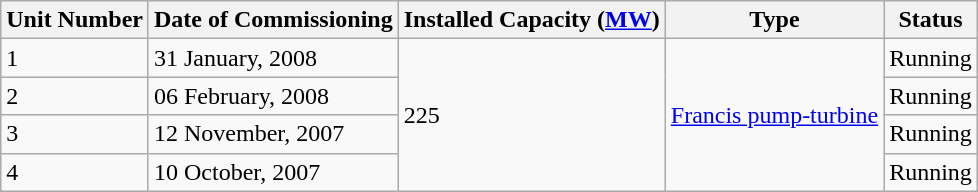<table class="sortable wikitable">
<tr>
<th>Unit Number</th>
<th>Date of Commissioning </th>
<th>Installed Capacity (<a href='#'>MW</a>)</th>
<th>Type</th>
<th>Status</th>
</tr>
<tr>
<td>1</td>
<td>31 January, 2008</td>
<td rowspan="4">225</td>
<td rowspan="4"><a href='#'>Francis pump-turbine</a></td>
<td>Running</td>
</tr>
<tr>
<td>2</td>
<td>06 February, 2008</td>
<td>Running</td>
</tr>
<tr>
<td>3</td>
<td>12 November, 2007</td>
<td>Running</td>
</tr>
<tr>
<td>4</td>
<td>10 October, 2007</td>
<td>Running</td>
</tr>
</table>
